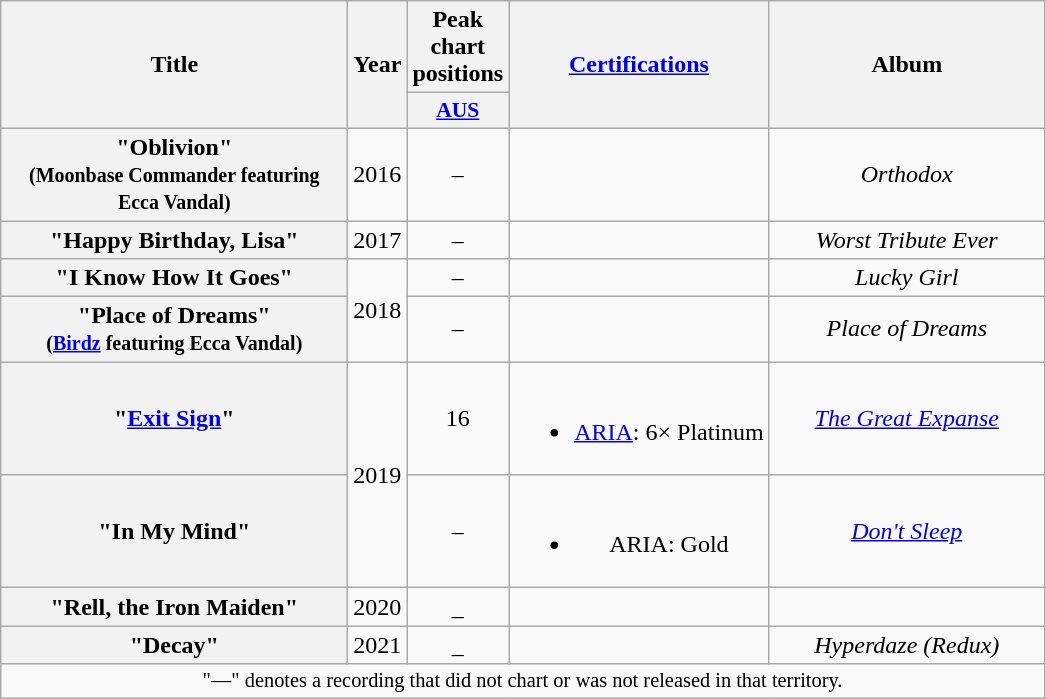<table class="wikitable plainrowheaders" style="text-align:center;" border="1">
<tr>
<th scope="col" rowspan="2" style="width:14em;">Title</th>
<th scope="col" rowspan="2" style="width:1em;">Year</th>
<th scope="col" colspan="1">Peak chart positions</th>
<th scope="col" rowspan="2"><a href='#'>Certifications</a></th>
<th scope="col" rowspan="2" style="width:11em;">Album</th>
</tr>
<tr>
<th scope="col" style="width:3em; font-size:90%;"><a href='#'>AUS</a><br></th>
</tr>
<tr>
<th scope="row">"Oblivion"<br><small>(Moonbase Commander featuring Ecca Vandal)</small></th>
<td>2016</td>
<td>–</td>
<td></td>
<td><em>Orthodox</em></td>
</tr>
<tr>
<th scope="row">"Happy Birthday, Lisa"<br></th>
<td>2017</td>
<td>–</td>
<td></td>
<td><em>Worst Tribute Ever</em></td>
</tr>
<tr>
<th scope="row">"I Know How It Goes"<br></th>
<td rowspan="2">2018</td>
<td>–</td>
<td></td>
<td><em>Lucky Girl</em></td>
</tr>
<tr>
<th scope="row">"Place of Dreams"<br><small>(<a href='#'>Birdz</a> featuring Ecca Vandal)</small></th>
<td>–</td>
<td></td>
<td><em>Place of Dreams</em></td>
</tr>
<tr>
<th scope="row">"<a href='#'>Exit Sign</a>"<br></th>
<td rowspan="2">2019</td>
<td>16</td>
<td><br><ul><li><a href='#'>ARIA</a>: 6× Platinum</li></ul></td>
<td><em><a href='#'>The Great Expanse</a></em></td>
</tr>
<tr>
<th scope="row">"In My Mind"<br></th>
<td>–</td>
<td><br><ul><li>ARIA: Gold</li></ul></td>
<td><em><a href='#'>Don't Sleep</a></em></td>
</tr>
<tr>
<th scope="row">"Rell, the Iron Maiden"<br></th>
<td>2020</td>
<td>_</td>
<td></td>
<td></td>
</tr>
<tr>
<th scope="row">"Decay"<br></th>
<td>2021</td>
<td>_</td>
<td></td>
<td><em>Hyperdaze (Redux)</em></td>
</tr>
<tr>
<td colspan="6" style="font-size:85%">"—" denotes a recording that did not chart or was not released in that territory.</td>
</tr>
</table>
